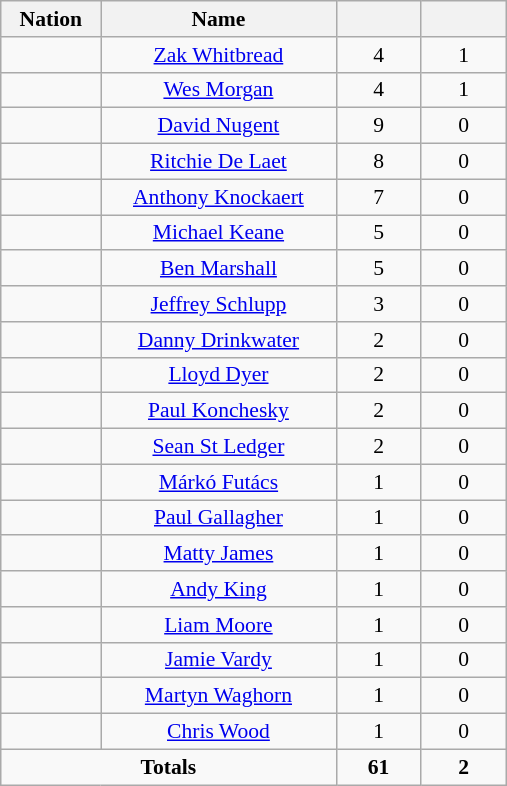<table class="wikitable" style="font-size: 90%; text-align: center">
<tr>
<th width=60>Nation</th>
<th width=150>Name</th>
<th width=50></th>
<th width=50></th>
</tr>
<tr>
<td></td>
<td><a href='#'>Zak Whitbread</a></td>
<td>4</td>
<td>1</td>
</tr>
<tr>
<td></td>
<td><a href='#'>Wes Morgan</a></td>
<td>4</td>
<td>1</td>
</tr>
<tr>
<td></td>
<td><a href='#'>David Nugent</a></td>
<td>9</td>
<td>0</td>
</tr>
<tr>
<td></td>
<td><a href='#'>Ritchie De Laet</a></td>
<td>8</td>
<td>0</td>
</tr>
<tr>
<td></td>
<td><a href='#'>Anthony Knockaert</a></td>
<td>7</td>
<td>0</td>
</tr>
<tr>
<td></td>
<td><a href='#'>Michael Keane</a></td>
<td>5</td>
<td>0</td>
</tr>
<tr>
<td></td>
<td><a href='#'>Ben Marshall</a></td>
<td>5</td>
<td>0</td>
</tr>
<tr>
<td></td>
<td><a href='#'>Jeffrey Schlupp</a></td>
<td>3</td>
<td>0</td>
</tr>
<tr>
<td></td>
<td><a href='#'>Danny Drinkwater</a></td>
<td>2</td>
<td>0</td>
</tr>
<tr>
<td></td>
<td><a href='#'>Lloyd Dyer</a></td>
<td>2</td>
<td>0</td>
</tr>
<tr>
<td></td>
<td><a href='#'>Paul Konchesky</a></td>
<td>2</td>
<td>0</td>
</tr>
<tr>
<td></td>
<td><a href='#'>Sean St Ledger</a></td>
<td>2</td>
<td>0</td>
</tr>
<tr>
<td></td>
<td><a href='#'>Márkó Futács</a></td>
<td>1</td>
<td>0</td>
</tr>
<tr>
<td></td>
<td><a href='#'>Paul Gallagher</a></td>
<td>1</td>
<td>0</td>
</tr>
<tr>
<td></td>
<td><a href='#'>Matty James</a></td>
<td>1</td>
<td>0</td>
</tr>
<tr>
<td></td>
<td><a href='#'>Andy King</a></td>
<td>1</td>
<td>0</td>
</tr>
<tr>
<td></td>
<td><a href='#'>Liam Moore</a></td>
<td>1</td>
<td>0</td>
</tr>
<tr>
<td></td>
<td><a href='#'>Jamie Vardy</a></td>
<td>1</td>
<td>0</td>
</tr>
<tr>
<td></td>
<td><a href='#'>Martyn Waghorn</a></td>
<td>1</td>
<td>0</td>
</tr>
<tr>
<td></td>
<td><a href='#'>Chris Wood</a></td>
<td>1</td>
<td>0</td>
</tr>
<tr>
<td colspan="2"><strong>Totals</strong></td>
<td><strong>61</strong></td>
<td><strong>2</strong></td>
</tr>
</table>
